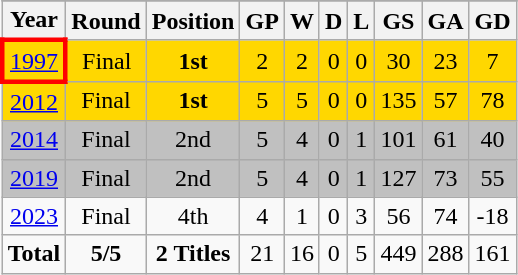<table class="wikitable" style="text-align: center;">
<tr>
</tr>
<tr>
<th>Year</th>
<th>Round</th>
<th>Position</th>
<th>GP</th>
<th>W</th>
<th>D</th>
<th>L</th>
<th>GS</th>
<th>GA</th>
<th>GD</th>
</tr>
<tr bgcolor=gold>
<td style="border: 3px solid red"><a href='#'>1997</a></td>
<td>Final</td>
<td><strong>1st</strong></td>
<td>2</td>
<td>2</td>
<td>0</td>
<td>0</td>
<td>30</td>
<td>23</td>
<td>7</td>
</tr>
<tr bgcolor=gold>
<td><a href='#'>2012</a></td>
<td>Final</td>
<td><strong>1st</strong></td>
<td>5</td>
<td>5</td>
<td>0</td>
<td>0</td>
<td>135</td>
<td>57</td>
<td>78</td>
</tr>
<tr bgcolor=silver>
<td><a href='#'>2014</a></td>
<td>Final</td>
<td>2nd</td>
<td>5</td>
<td>4</td>
<td>0</td>
<td>1</td>
<td>101</td>
<td>61</td>
<td>40</td>
</tr>
<tr bgcolor=silver>
<td><a href='#'>2019</a></td>
<td>Final</td>
<td>2nd</td>
<td>5</td>
<td>4</td>
<td>0</td>
<td>1</td>
<td>127</td>
<td>73</td>
<td>55</td>
</tr>
<tr>
<td><a href='#'>2023</a></td>
<td>Final</td>
<td>4th</td>
<td>4</td>
<td>1</td>
<td>0</td>
<td>3</td>
<td>56</td>
<td>74</td>
<td>-18</td>
</tr>
<tr>
<td><strong>Total</strong></td>
<td><strong>5/5</strong></td>
<td><strong>2 Titles</strong></td>
<td>21</td>
<td>16</td>
<td>0</td>
<td>5</td>
<td>449</td>
<td>288</td>
<td>161</td>
</tr>
</table>
